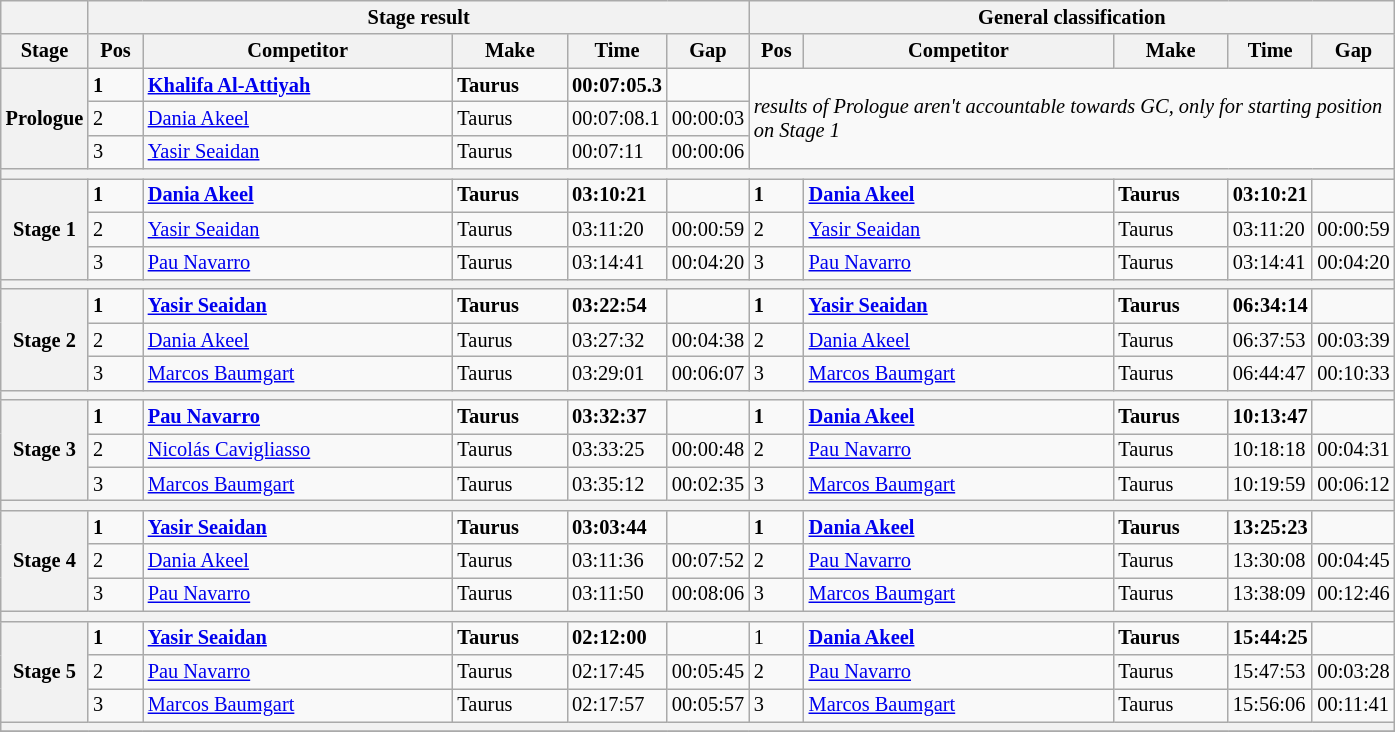<table class="wikitable" style="font-size:85%;">
<tr>
<th></th>
<th colspan=5>Stage result</th>
<th colspan=5>General classification</th>
</tr>
<tr>
<th width="40px">Stage</th>
<th width="30px">Pos</th>
<th width="200px">Competitor</th>
<th width="70px">Make</th>
<th width="40px">Time</th>
<th width="40px">Gap</th>
<th width="30px">Pos</th>
<th width="200px">Competitor</th>
<th width="70px">Make</th>
<th width="40px">Time</th>
<th width="40px">Gap</th>
</tr>
<tr>
<th rowspan=3>Prologue</th>
<td><strong>1</strong></td>
<td><strong> <a href='#'>Khalifa Al-Attiyah</a></strong></td>
<td><strong>Taurus</strong></td>
<td><strong>00:07:05.3</strong></td>
<td></td>
<td colspan=5 rowspan=3><em>results of Prologue aren't accountable towards GC, only for starting position on Stage 1</em></td>
</tr>
<tr>
<td>2</td>
<td> <a href='#'>Dania Akeel</a></td>
<td>Taurus</td>
<td>00:07:08.1</td>
<td>00:00:03</td>
</tr>
<tr>
<td>3</td>
<td> <a href='#'>Yasir Seaidan</a></td>
<td>Taurus</td>
<td>00:07:11</td>
<td>00:00:06</td>
</tr>
<tr>
<th colspan=11></th>
</tr>
<tr>
<th rowspan=3>Stage 1</th>
<td><strong>1</strong></td>
<td><strong> <a href='#'>Dania Akeel</a></strong></td>
<td><strong>Taurus</strong></td>
<td><strong>03:10:21</strong></td>
<td></td>
<td><strong>1</strong></td>
<td><strong> <a href='#'>Dania Akeel</a></strong></td>
<td><strong>Taurus</strong></td>
<td><strong>03:10:21</strong></td>
<td></td>
</tr>
<tr>
<td>2</td>
<td> <a href='#'>Yasir Seaidan</a></td>
<td>Taurus</td>
<td>03:11:20</td>
<td>00:00:59</td>
<td>2</td>
<td> <a href='#'>Yasir Seaidan</a></td>
<td>Taurus</td>
<td>03:11:20</td>
<td>00:00:59</td>
</tr>
<tr>
<td>3</td>
<td> <a href='#'>Pau Navarro</a></td>
<td>Taurus</td>
<td>03:14:41</td>
<td>00:04:20</td>
<td>3</td>
<td> <a href='#'>Pau Navarro</a></td>
<td>Taurus</td>
<td>03:14:41</td>
<td>00:04:20</td>
</tr>
<tr>
<th colspan=11></th>
</tr>
<tr>
<th rowspan=3>Stage 2</th>
<td><strong>1</strong></td>
<td><strong> <a href='#'>Yasir Seaidan</a></strong></td>
<td><strong>Taurus</strong></td>
<td><strong>03:22:54</strong></td>
<td></td>
<td><strong>1</strong></td>
<td><strong> <a href='#'>Yasir Seaidan</a></strong></td>
<td><strong>Taurus</strong></td>
<td><strong>06:34:14</strong></td>
<td></td>
</tr>
<tr>
<td>2</td>
<td> <a href='#'>Dania Akeel</a></td>
<td>Taurus</td>
<td>03:27:32</td>
<td>00:04:38</td>
<td>2</td>
<td> <a href='#'>Dania Akeel</a></td>
<td>Taurus</td>
<td>06:37:53</td>
<td>00:03:39</td>
</tr>
<tr>
<td>3</td>
<td> <a href='#'>Marcos Baumgart</a></td>
<td>Taurus</td>
<td>03:29:01</td>
<td>00:06:07</td>
<td>3</td>
<td> <a href='#'>Marcos Baumgart</a></td>
<td>Taurus</td>
<td>06:44:47</td>
<td>00:10:33</td>
</tr>
<tr>
<th colspan=11></th>
</tr>
<tr>
<th rowspan=3>Stage 3</th>
<td><strong>1</strong></td>
<td><strong> <a href='#'>Pau Navarro</a></strong></td>
<td><strong>Taurus</strong></td>
<td><strong>03:32:37</strong></td>
<td></td>
<td><strong>1</strong></td>
<td><strong> <a href='#'>Dania Akeel</a></strong></td>
<td><strong>Taurus</strong></td>
<td><strong>10:13:47</strong></td>
<td></td>
</tr>
<tr>
<td>2</td>
<td> <a href='#'>Nicolás Cavigliasso</a></td>
<td>Taurus</td>
<td>03:33:25</td>
<td>00:00:48</td>
<td>2</td>
<td> <a href='#'>Pau Navarro</a></td>
<td>Taurus</td>
<td>10:18:18</td>
<td>00:04:31</td>
</tr>
<tr>
<td>3</td>
<td> <a href='#'>Marcos Baumgart</a></td>
<td>Taurus</td>
<td>03:35:12</td>
<td>00:02:35</td>
<td>3</td>
<td> <a href='#'>Marcos Baumgart</a></td>
<td>Taurus</td>
<td>10:19:59</td>
<td>00:06:12</td>
</tr>
<tr>
<th colspan=11></th>
</tr>
<tr>
<th rowspan=3>Stage 4</th>
<td><strong>1</strong></td>
<td><strong> <a href='#'>Yasir Seaidan</a></strong></td>
<td><strong>Taurus</strong></td>
<td><strong>03:03:44</strong></td>
<td></td>
<td><strong>1</strong></td>
<td><strong> <a href='#'>Dania Akeel</a></strong></td>
<td><strong>Taurus</strong></td>
<td><strong>13:25:23</strong></td>
<td></td>
</tr>
<tr>
<td>2</td>
<td> <a href='#'>Dania Akeel</a></td>
<td>Taurus</td>
<td>03:11:36</td>
<td>00:07:52</td>
<td>2</td>
<td> <a href='#'>Pau Navarro</a></td>
<td>Taurus</td>
<td>13:30:08</td>
<td>00:04:45</td>
</tr>
<tr>
<td>3</td>
<td> <a href='#'>Pau Navarro</a></td>
<td>Taurus</td>
<td>03:11:50</td>
<td>00:08:06</td>
<td>3</td>
<td> <a href='#'>Marcos Baumgart</a></td>
<td>Taurus</td>
<td>13:38:09</td>
<td>00:12:46</td>
</tr>
<tr>
<th colspan=11></th>
</tr>
<tr>
<th rowspan=3>Stage 5</th>
<td><strong>1</strong></td>
<td><strong> <a href='#'>Yasir Seaidan</a></strong></td>
<td><strong>Taurus</strong></td>
<td><strong>02:12:00</strong></td>
<td></td>
<td>1</td>
<td><strong> <a href='#'>Dania Akeel</a></strong></td>
<td><strong>Taurus</strong></td>
<td><strong>15:44:25</strong></td>
<td></td>
</tr>
<tr>
<td>2</td>
<td> <a href='#'>Pau Navarro</a></td>
<td>Taurus</td>
<td>02:17:45</td>
<td>00:05:45</td>
<td>2</td>
<td> <a href='#'>Pau Navarro</a></td>
<td>Taurus</td>
<td>15:47:53</td>
<td>00:03:28</td>
</tr>
<tr>
<td>3</td>
<td> <a href='#'>Marcos Baumgart</a></td>
<td>Taurus</td>
<td>02:17:57</td>
<td>00:05:57</td>
<td>3</td>
<td> <a href='#'>Marcos Baumgart</a></td>
<td>Taurus</td>
<td>15:56:06</td>
<td>00:11:41</td>
</tr>
<tr>
<th colspan=11></th>
</tr>
<tr>
</tr>
</table>
